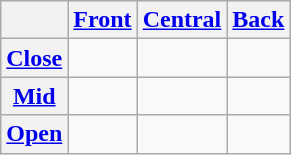<table class="wikitable" style="text-align:center">
<tr>
<th></th>
<th><a href='#'>Front</a></th>
<th><a href='#'>Central</a></th>
<th><a href='#'>Back</a></th>
</tr>
<tr style="text-align: center;">
<th><a href='#'>Close</a></th>
<td> </td>
<td></td>
<td> </td>
</tr>
<tr style="text-align: center;">
<th><a href='#'>Mid</a></th>
<td> </td>
<td></td>
<td> </td>
</tr>
<tr style="text-align: center;">
<th><a href='#'>Open</a></th>
<td></td>
<td> </td>
<td></td>
</tr>
</table>
